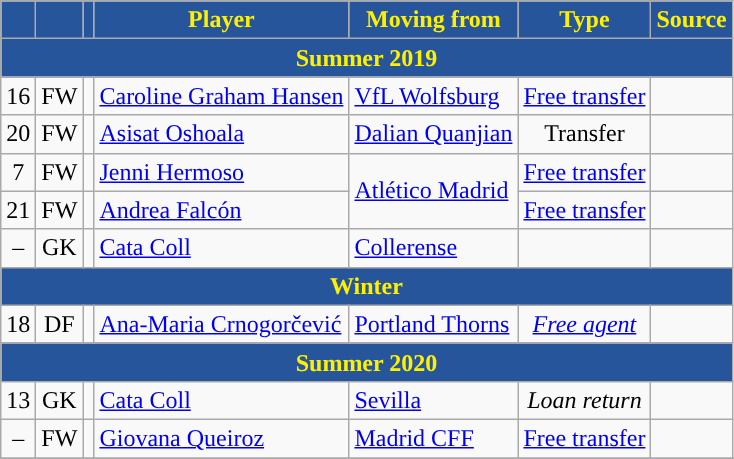<table class="wikitable plainrowheaders sortable" style="text-align:center">
<tr>
<th style="background:#26559B; color:#FFF000; "></th>
<th style="background:#26559B; color:#FFF000; "></th>
<th style="background:#26559B; color:#FFF000; "></th>
<th style="background:#26559B; color:#FFF000; ">Player</th>
<th style="background:#26559B; color:#FFF000; ">Moving from</th>
<th style="background:#26559B; color:#FFF000; ">Type</th>
<th style="background:#26559B; color:#FFF000; ">Source</th>
</tr>
<tr>
<th colspan=8 style="background:#26559B; color:#FFF000; ">Summer 2019</th>
</tr>
<tr>
<td>16</td>
<td>FW</td>
<td></td>
<td align="left"><a href='#'>Caroline Graham Hansen</a></td>
<td align="left"> <a href='#'>VfL Wolfsburg</a></td>
<td><a href='#'>Free transfer</a></td>
<td></td>
</tr>
<tr>
<td>20</td>
<td>FW</td>
<td></td>
<td align="left"><a href='#'>Asisat Oshoala</a></td>
<td align="left"> <a href='#'>Dalian Quanjian</a></td>
<td>Transfer</td>
<td></td>
</tr>
<tr>
<td>7</td>
<td>FW</td>
<td></td>
<td align="left"><a href='#'>Jenni Hermoso</a></td>
<td rowspan="2" align="left"><a href='#'>Atlético Madrid</a></td>
<td><a href='#'>Free transfer</a></td>
<td></td>
</tr>
<tr>
<td>21</td>
<td>FW</td>
<td></td>
<td align="left"><a href='#'>Andrea Falcón</a></td>
<td><a href='#'>Free transfer</a></td>
<td></td>
</tr>
<tr>
<td>–</td>
<td>GK</td>
<td></td>
<td align="left"><a href='#'>Cata Coll</a></td>
<td align="left"><a href='#'>Collerense</a></td>
<td></td>
<td></td>
</tr>
<tr>
<th colspan=8 style="background:#26559B; color:#FFF000; ">Winter</th>
</tr>
<tr>
<td>18</td>
<td>DF</td>
<td></td>
<td align="left"><a href='#'>Ana-Maria Crnogorčević</a></td>
<td align="left"> <a href='#'>Portland Thorns</a></td>
<td><em><a href='#'>Free agent</a></em></td>
<td></td>
</tr>
<tr>
<th colspan=8 style="background:#26559B; color:#FFF000; ">Summer 2020</th>
</tr>
<tr>
<td>13</td>
<td>GK</td>
<td></td>
<td align="left"><a href='#'>Cata Coll</a></td>
<td align="left"><a href='#'>Sevilla</a></td>
<td><em>Loan return</em></td>
<td></td>
</tr>
<tr>
<td>–</td>
<td>FW</td>
<td></td>
<td align="left"><a href='#'>Giovana Queiroz</a></td>
<td align="left"><a href='#'>Madrid CFF</a></td>
<td><a href='#'>Free transfer</a></td>
<td></td>
</tr>
<tr>
</tr>
</table>
